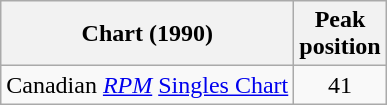<table class="wikitable">
<tr>
<th>Chart (1990)</th>
<th>Peak<br>position</th>
</tr>
<tr>
<td align="left">Canadian <em><a href='#'>RPM</a></em> <a href='#'>Singles Chart</a></td>
<td align="center">41</td>
</tr>
</table>
